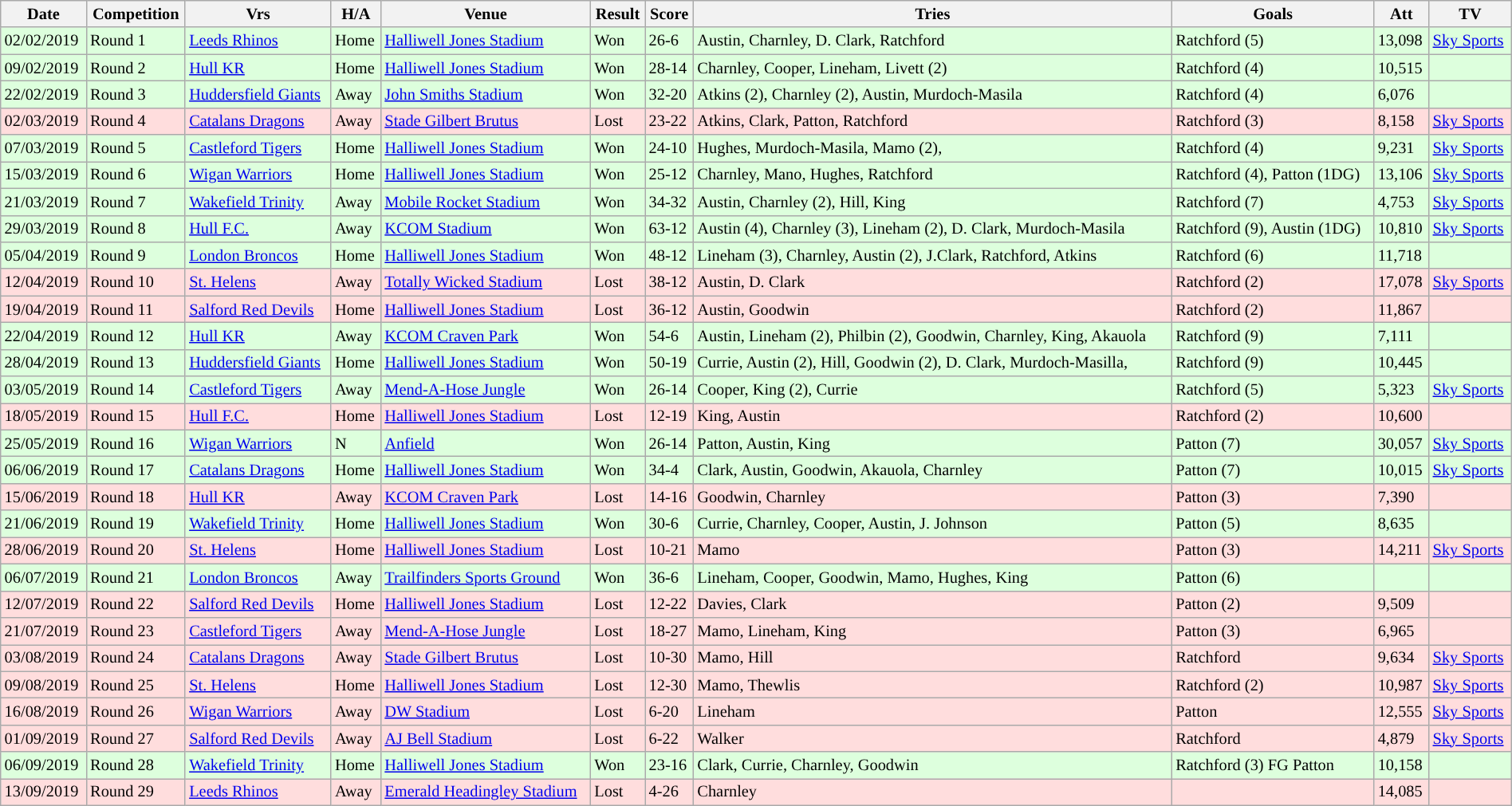<table class="wikitable" style="font-size:85%;" width="100%">
<tr>
<th>Date</th>
<th>Competition</th>
<th>Vrs</th>
<th>H/A</th>
<th>Venue</th>
<th>Result</th>
<th>Score</th>
<th>Tries</th>
<th>Goals</th>
<th>Att</th>
<th>TV</th>
</tr>
<tr style="background:#ddffdd;" width=20 | >
<td>02/02/2019</td>
<td>Round 1</td>
<td> <a href='#'>Leeds Rhinos</a></td>
<td>Home</td>
<td><a href='#'>Halliwell Jones Stadium</a></td>
<td>Won</td>
<td>26-6</td>
<td>Austin, Charnley, D. Clark, Ratchford</td>
<td>Ratchford (5)</td>
<td>13,098</td>
<td><a href='#'>Sky Sports</a></td>
</tr>
<tr style="background:#ddffdd;">
<td>09/02/2019</td>
<td>Round 2</td>
<td> <a href='#'>Hull KR</a></td>
<td>Home</td>
<td><a href='#'>Halliwell Jones Stadium</a></td>
<td>Won</td>
<td>28-14</td>
<td>Charnley, Cooper, Lineham, Livett (2)</td>
<td>Ratchford (4)</td>
<td>10,515</td>
<td></td>
</tr>
<tr style="background:#ddffdd;">
<td>22/02/2019</td>
<td>Round 3</td>
<td> <a href='#'>Huddersfield Giants</a></td>
<td>Away</td>
<td><a href='#'>John Smiths Stadium</a></td>
<td>Won</td>
<td>32-20</td>
<td>Atkins (2), Charnley (2), Austin, Murdoch-Masila</td>
<td>Ratchford (4)</td>
<td>6,076</td>
<td></td>
</tr>
<tr style="background:#ffdddd">
<td>02/03/2019</td>
<td>Round 4</td>
<td> <a href='#'>Catalans Dragons</a></td>
<td>Away</td>
<td><a href='#'>Stade Gilbert Brutus</a></td>
<td>Lost</td>
<td>23-22</td>
<td>Atkins, Clark, Patton, Ratchford</td>
<td>Ratchford (3)</td>
<td>8,158</td>
<td><a href='#'>Sky Sports</a></td>
</tr>
<tr style="background:#ddffdd;">
<td>07/03/2019</td>
<td>Round 5</td>
<td> <a href='#'>Castleford Tigers</a></td>
<td>Home</td>
<td><a href='#'>Halliwell Jones Stadium</a></td>
<td>Won</td>
<td>24-10</td>
<td>Hughes, Murdoch-Masila, Mamo (2),</td>
<td>Ratchford (4)</td>
<td>9,231</td>
<td><a href='#'>Sky Sports</a></td>
</tr>
<tr style="background:#ddffdd;" width=20 | >
<td>15/03/2019</td>
<td>Round 6</td>
<td> <a href='#'>Wigan Warriors</a></td>
<td>Home</td>
<td><a href='#'>Halliwell Jones Stadium</a></td>
<td>Won</td>
<td>25-12</td>
<td>Charnley, Mano, Hughes, Ratchford</td>
<td>Ratchford (4), Patton (1DG)</td>
<td>13,106</td>
<td><a href='#'>Sky Sports</a></td>
</tr>
<tr style="background:#ddffdd;" width=20 | >
<td>21/03/2019</td>
<td>Round 7</td>
<td> <a href='#'>Wakefield Trinity</a></td>
<td>Away</td>
<td><a href='#'>Mobile Rocket Stadium</a></td>
<td>Won</td>
<td>34-32</td>
<td>Austin, Charnley (2), Hill, King</td>
<td>Ratchford (7)</td>
<td>4,753</td>
<td><a href='#'>Sky Sports</a></td>
</tr>
<tr style="background:#ddffdd;">
<td>29/03/2019</td>
<td>Round 8</td>
<td> <a href='#'>Hull F.C.</a></td>
<td>Away</td>
<td><a href='#'>KCOM Stadium</a></td>
<td>Won</td>
<td>63-12</td>
<td>Austin (4), Charnley (3), Lineham (2), D. Clark, Murdoch-Masila</td>
<td>Ratchford (9), Austin (1DG)</td>
<td>10,810</td>
<td><a href='#'>Sky Sports</a></td>
</tr>
<tr style="background:#ddffdd;">
<td>05/04/2019</td>
<td>Round 9</td>
<td> <a href='#'>London Broncos</a></td>
<td>Home</td>
<td><a href='#'>Halliwell Jones Stadium</a></td>
<td>Won</td>
<td>48-12</td>
<td>Lineham (3), Charnley, Austin (2), J.Clark, Ratchford, Atkins</td>
<td>Ratchford (6)</td>
<td>11,718</td>
<td></td>
</tr>
<tr style="background:#ffdddd">
<td>12/04/2019</td>
<td>Round 10</td>
<td> <a href='#'>St. Helens</a></td>
<td>Away</td>
<td><a href='#'>Totally Wicked Stadium</a></td>
<td>Lost</td>
<td>38-12</td>
<td>Austin, D. Clark</td>
<td>Ratchford (2)</td>
<td>17,078</td>
<td><a href='#'>Sky Sports</a></td>
</tr>
<tr style="background:#ffdddd">
<td>19/04/2019</td>
<td>Round 11</td>
<td> <a href='#'>Salford Red Devils</a></td>
<td>Home</td>
<td><a href='#'>Halliwell Jones Stadium</a></td>
<td>Lost</td>
<td>36-12</td>
<td>Austin, Goodwin</td>
<td>Ratchford (2)</td>
<td>11,867</td>
<td></td>
</tr>
<tr style="background:#ddffdd;">
<td>22/04/2019</td>
<td>Round 12</td>
<td> <a href='#'>Hull KR</a></td>
<td>Away</td>
<td><a href='#'>KCOM Craven Park</a></td>
<td>Won</td>
<td>54-6</td>
<td>Austin, Lineham (2), Philbin (2), Goodwin, Charnley, King, Akauola</td>
<td>Ratchford (9)</td>
<td>7,111</td>
<td></td>
</tr>
<tr style="background:#ddffdd;">
<td>28/04/2019</td>
<td>Round 13</td>
<td> <a href='#'>Huddersfield Giants</a></td>
<td>Home</td>
<td><a href='#'>Halliwell Jones Stadium</a></td>
<td>Won</td>
<td>50-19</td>
<td>Currie, Austin (2), Hill, Goodwin (2), D. Clark, Murdoch-Masilla,</td>
<td>Ratchford (9)</td>
<td>10,445</td>
<td></td>
</tr>
<tr style="background:#ddffdd;" width=20 | >
<td>03/05/2019</td>
<td>Round 14</td>
<td> <a href='#'>Castleford Tigers</a></td>
<td>Away</td>
<td><a href='#'>Mend-A-Hose Jungle</a></td>
<td>Won</td>
<td>26-14</td>
<td>Cooper, King (2), Currie</td>
<td>Ratchford (5)</td>
<td>5,323</td>
<td><a href='#'>Sky Sports</a></td>
</tr>
<tr style="background:#ffdddd;" width=20 | >
<td>18/05/2019</td>
<td>Round 15</td>
<td> <a href='#'>Hull F.C.</a></td>
<td>Home</td>
<td><a href='#'>Halliwell Jones Stadium</a></td>
<td>Lost</td>
<td>12-19</td>
<td>King, Austin</td>
<td>Ratchford (2)</td>
<td>10,600</td>
<td></td>
</tr>
<tr style="background:#ddffdd;" width=20 | >
<td>25/05/2019</td>
<td>Round 16</td>
<td> <a href='#'>Wigan Warriors</a></td>
<td>N</td>
<td><a href='#'>Anfield</a></td>
<td>Won</td>
<td>26-14</td>
<td>Patton, Austin, King</td>
<td>Patton (7)</td>
<td>30,057</td>
<td><a href='#'>Sky Sports</a></td>
</tr>
<tr style="background:#ddffdd;" width=20 | >
<td>06/06/2019</td>
<td>Round 17</td>
<td> <a href='#'>Catalans Dragons</a></td>
<td>Home</td>
<td><a href='#'>Halliwell Jones Stadium</a></td>
<td>Won</td>
<td>34-4</td>
<td>Clark, Austin, Goodwin, Akauola, Charnley</td>
<td>Patton (7)</td>
<td>10,015</td>
<td><a href='#'>Sky Sports</a></td>
</tr>
<tr style="background:#ffdddd;" width=20 | >
<td>15/06/2019</td>
<td>Round 18</td>
<td> <a href='#'>Hull KR</a></td>
<td>Away</td>
<td><a href='#'>KCOM Craven Park</a></td>
<td>Lost</td>
<td>14-16</td>
<td>Goodwin, Charnley</td>
<td>Patton (3)</td>
<td>7,390</td>
<td></td>
</tr>
<tr style="background:#ddffdd;" width=20 | >
<td>21/06/2019</td>
<td>Round 19</td>
<td> <a href='#'>Wakefield Trinity</a></td>
<td>Home</td>
<td><a href='#'>Halliwell Jones Stadium</a></td>
<td>Won</td>
<td>30-6</td>
<td>Currie, Charnley, Cooper, Austin, J. Johnson</td>
<td>Patton (5)</td>
<td>8,635</td>
<td></td>
</tr>
<tr style="background:#ffdddd;" width=20 | >
<td>28/06/2019</td>
<td>Round 20</td>
<td> <a href='#'>St. Helens</a></td>
<td>Home</td>
<td><a href='#'>Halliwell Jones Stadium</a></td>
<td>Lost</td>
<td>10-21</td>
<td>Mamo</td>
<td>Patton (3)</td>
<td>14,211</td>
<td><a href='#'>Sky Sports</a></td>
</tr>
<tr style="background:#ddffdd;" width=20 | >
<td>06/07/2019</td>
<td>Round 21</td>
<td> <a href='#'>London Broncos</a></td>
<td>Away</td>
<td><a href='#'>Trailfinders Sports Ground</a></td>
<td>Won</td>
<td>36-6</td>
<td>Lineham, Cooper, Goodwin, Mamo, Hughes, King</td>
<td>Patton (6)</td>
<td></td>
<td></td>
</tr>
<tr style="background:#ffdddd;" width=20 | >
<td>12/07/2019</td>
<td>Round 22</td>
<td> <a href='#'>Salford Red Devils</a></td>
<td>Home</td>
<td><a href='#'>Halliwell Jones Stadium</a></td>
<td>Lost</td>
<td>12-22</td>
<td>Davies, Clark</td>
<td>Patton (2)</td>
<td>9,509</td>
<td></td>
</tr>
<tr style="background:#ffdddd;" width=20 | >
<td>21/07/2019</td>
<td>Round 23</td>
<td> <a href='#'>Castleford Tigers</a></td>
<td>Away</td>
<td><a href='#'>Mend-A-Hose Jungle</a></td>
<td>Lost</td>
<td>18-27</td>
<td>Mamo, Lineham, King</td>
<td>Patton (3)</td>
<td>6,965</td>
<td></td>
</tr>
<tr style="background:#ffdddd;" width=20 | >
<td>03/08/2019</td>
<td>Round 24</td>
<td> <a href='#'>Catalans Dragons</a></td>
<td>Away</td>
<td><a href='#'>Stade Gilbert Brutus</a></td>
<td>Lost</td>
<td>10-30</td>
<td>Mamo, Hill</td>
<td>Ratchford</td>
<td>9,634</td>
<td><a href='#'>Sky Sports</a></td>
</tr>
<tr style="background:#ffdddd;" width=20 | >
<td>09/08/2019</td>
<td>Round 25</td>
<td> <a href='#'>St. Helens</a></td>
<td>Home</td>
<td><a href='#'>Halliwell Jones Stadium</a></td>
<td>Lost</td>
<td>12-30</td>
<td>Mamo, Thewlis</td>
<td>Ratchford (2)</td>
<td>10,987</td>
<td><a href='#'>Sky Sports</a></td>
</tr>
<tr style="background:#ffdddd;" width=20 | >
<td>16/08/2019</td>
<td>Round 26</td>
<td> <a href='#'>Wigan Warriors</a></td>
<td>Away</td>
<td><a href='#'>DW Stadium</a></td>
<td>Lost</td>
<td>6-20</td>
<td>Lineham</td>
<td>Patton</td>
<td>12,555</td>
<td><a href='#'>Sky Sports</a></td>
</tr>
<tr style="background:#ffdddd;" width=20 | >
<td>01/09/2019</td>
<td>Round 27</td>
<td> <a href='#'>Salford Red Devils</a></td>
<td>Away</td>
<td><a href='#'>AJ Bell Stadium</a></td>
<td>Lost</td>
<td>6-22</td>
<td>Walker</td>
<td>Ratchford</td>
<td>4,879</td>
<td><a href='#'>Sky Sports</a></td>
</tr>
<tr style="background:#ddffdd;" width=20 | >
<td>06/09/2019</td>
<td>Round 28</td>
<td> <a href='#'>Wakefield Trinity</a></td>
<td>Home</td>
<td><a href='#'>Halliwell Jones Stadium</a></td>
<td>Won</td>
<td>23-16</td>
<td>Clark, Currie, Charnley, Goodwin</td>
<td>Ratchford (3) FG Patton</td>
<td>10,158</td>
<td></td>
</tr>
<tr style="background:#ffdddd;" width=20 | >
<td>13/09/2019</td>
<td>Round 29</td>
<td> <a href='#'>Leeds Rhinos</a></td>
<td>Away</td>
<td><a href='#'>Emerald Headingley Stadium</a></td>
<td>Lost</td>
<td>4-26</td>
<td>Charnley</td>
<td></td>
<td>14,085</td>
<td></td>
</tr>
</table>
